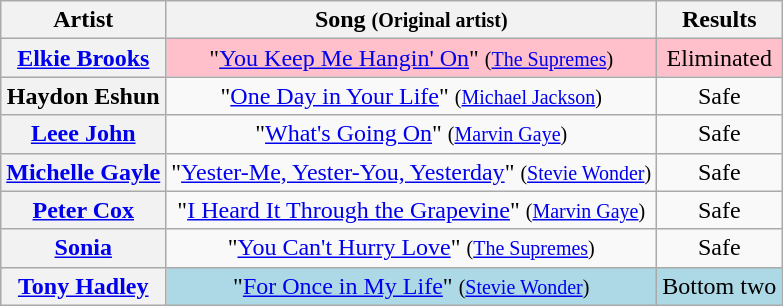<table class="wikitable plainrowheaders" style="text-align:center;">
<tr>
<th scope="col">Artist</th>
<th scope="col">Song <small>(Original artist)</small></th>
<th scope="col">Results</th>
</tr>
<tr style="background:pink;">
<th scope="row"><a href='#'>Elkie Brooks</a></th>
<td>"<a href='#'>You Keep Me Hangin' On</a>" <small>(<a href='#'>The Supremes</a>)</small></td>
<td>Eliminated</td>
</tr>
<tr>
<th scope="row">Haydon Eshun</th>
<td>"<a href='#'>One Day in Your Life</a>" <small>(<a href='#'>Michael Jackson</a>)</small></td>
<td>Safe</td>
</tr>
<tr>
<th scope="row"><a href='#'>Leee John</a></th>
<td>"<a href='#'>What's Going On</a>" <small>(<a href='#'>Marvin Gaye</a>)</small></td>
<td>Safe</td>
</tr>
<tr>
<th scope="row"><a href='#'>Michelle Gayle</a></th>
<td>"<a href='#'>Yester-Me, Yester-You, Yesterday</a>" <small>(<a href='#'>Stevie Wonder</a>)</small></td>
<td>Safe</td>
</tr>
<tr>
<th scope="row"><a href='#'>Peter Cox</a></th>
<td>"<a href='#'>I Heard It Through the Grapevine</a>" <small>(<a href='#'>Marvin Gaye</a>)</small></td>
<td>Safe</td>
</tr>
<tr>
<th scope="row"><a href='#'>Sonia</a></th>
<td>"<a href='#'>You Can't Hurry Love</a>" <small>(<a href='#'>The Supremes</a>)</small></td>
<td>Safe</td>
</tr>
<tr style="background:lightblue;">
<th scope="row"><a href='#'>Tony Hadley</a></th>
<td>"<a href='#'>For Once in My Life</a>" <small>(<a href='#'>Stevie Wonder</a>)</small></td>
<td>Bottom two</td>
</tr>
</table>
